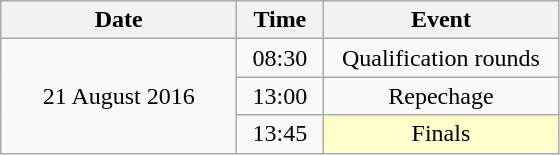<table class = "wikitable" style="text-align:center;">
<tr>
<th width=150>Date</th>
<th width=50>Time</th>
<th width=150>Event</th>
</tr>
<tr>
<td rowspan=3>21 August 2016</td>
<td>08:30</td>
<td>Qualification rounds</td>
</tr>
<tr>
<td>13:00</td>
<td>Repechage</td>
</tr>
<tr>
<td>13:45</td>
<td bgcolor=ffffcc>Finals</td>
</tr>
</table>
